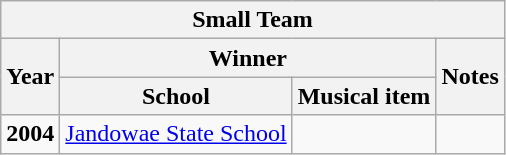<table class="wikitable sortable">
<tr>
<th colspan=8>Small Team</th>
</tr>
<tr>
<th rowspan=2>Year</th>
<th colspan=2>Winner</th>
<th rowspan=2>Notes</th>
</tr>
<tr>
<th>School</th>
<th>Musical item</th>
</tr>
<tr>
<td><strong>2004</strong></td>
<td><a href='#'>Jandowae State School</a></td>
<td></td>
<td></td>
</tr>
</table>
